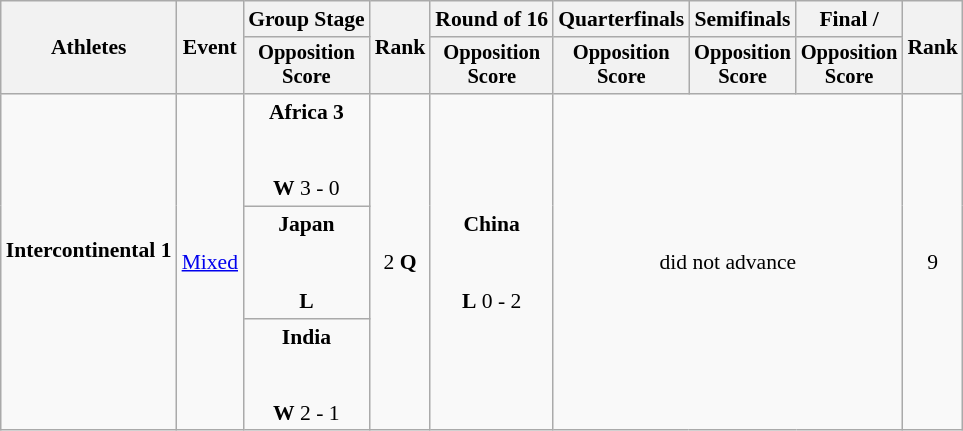<table class=wikitable style="font-size:90%">
<tr>
<th rowspan="2">Athletes</th>
<th rowspan="2">Event</th>
<th>Group Stage</th>
<th rowspan="2">Rank</th>
<th>Round of 16</th>
<th>Quarterfinals</th>
<th>Semifinals</th>
<th>Final / </th>
<th rowspan=2>Rank</th>
</tr>
<tr style="font-size:95%">
<th>Opposition<br>Score</th>
<th>Opposition<br>Score</th>
<th>Opposition<br>Score</th>
<th>Opposition<br>Score</th>
<th>Opposition<br>Score</th>
</tr>
<tr align=center>
<td align=left rowspan=3><strong>Intercontinental 1</strong><br><br></td>
<td align=left rowspan=3><a href='#'>Mixed</a></td>
<td><strong>Africa 3</strong><br><br><br><strong>W</strong> 3 - 0</td>
<td rowspan=3>2 <strong>Q</strong></td>
<td rowspan=3><strong>China</strong><br><br><br><strong>L</strong> 0 - 2</td>
<td rowspan=3 colspan=3>did not advance</td>
<td rowspan=3>9</td>
</tr>
<tr align=center>
<td><strong>Japan</strong><br><br><br><strong>L</strong></td>
</tr>
<tr align=center>
<td><strong>India</strong><br><br><br><strong>W</strong> 2 - 1</td>
</tr>
</table>
